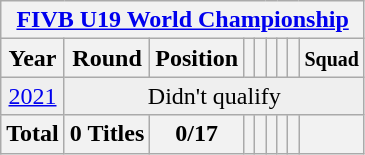<table class="wikitable" style="text-align: center;">
<tr>
<th colspan=9><a href='#'>FIVB U19 World Championship</a></th>
</tr>
<tr>
<th>Year</th>
<th>Round</th>
<th>Position</th>
<th></th>
<th></th>
<th></th>
<th></th>
<th></th>
<th><small>Squad</small></th>
</tr>
<tr bgcolor="efefef">
<td> <a href='#'>2021</a></td>
<td colspan=9 rowspan=1>Didn't qualify</td>
</tr>
<tr>
<th>Total</th>
<th>0 Titles</th>
<th>0/17</th>
<th></th>
<th></th>
<th></th>
<th></th>
<th></th>
<th></th>
</tr>
</table>
